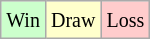<table class="wikitable">
<tr>
<td style="background-color: #CCFFCC;"><small>Win</small></td>
<td style="background-color: #FFFFCC;"><small>Draw</small></td>
<td style="background-color: #FFCCCC;"><small>Loss</small></td>
</tr>
</table>
